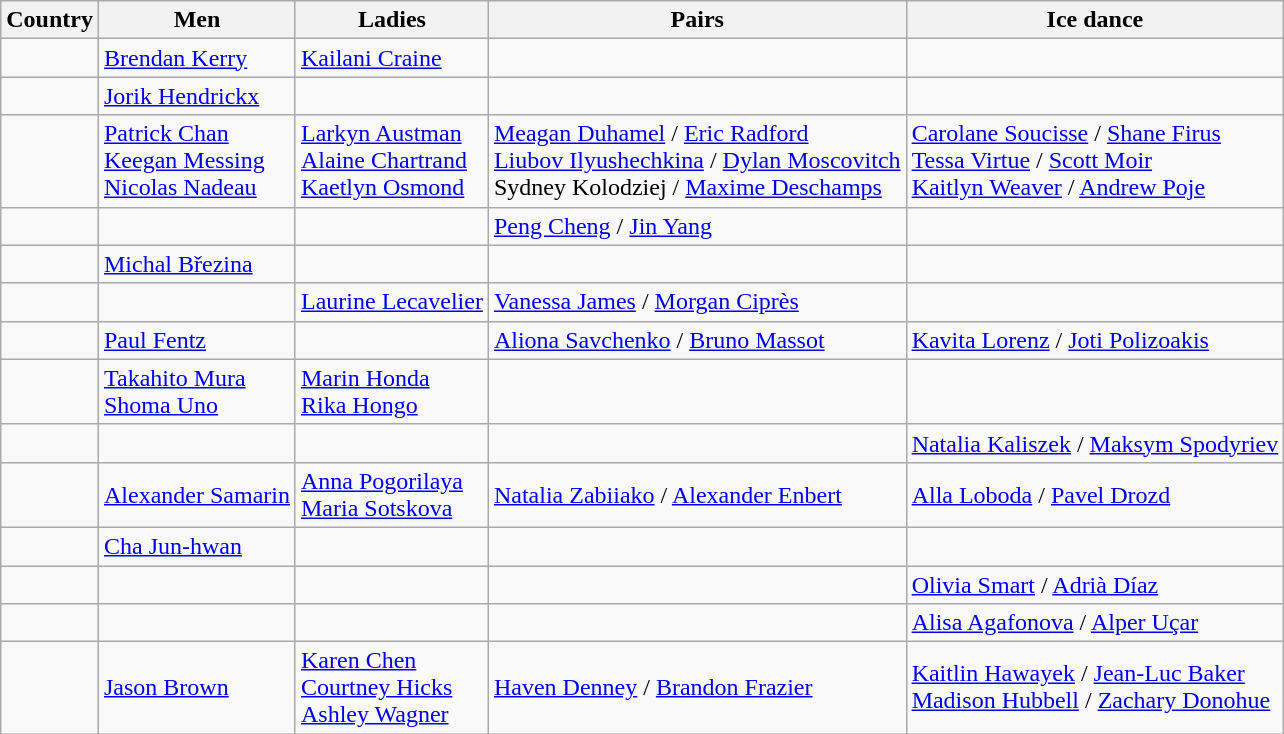<table class="wikitable">
<tr>
<th>Country</th>
<th>Men</th>
<th>Ladies</th>
<th>Pairs</th>
<th>Ice dance</th>
</tr>
<tr>
<td></td>
<td><a href='#'>Brendan Kerry</a></td>
<td><a href='#'>Kailani Craine</a></td>
<td></td>
<td></td>
</tr>
<tr>
<td></td>
<td><a href='#'>Jorik Hendrickx</a></td>
<td></td>
<td></td>
<td></td>
</tr>
<tr>
<td></td>
<td><a href='#'>Patrick Chan</a> <br> <a href='#'>Keegan Messing</a> <br> <a href='#'>Nicolas Nadeau</a></td>
<td><a href='#'>Larkyn Austman</a> <br> <a href='#'>Alaine Chartrand</a> <br> <a href='#'>Kaetlyn Osmond</a></td>
<td><a href='#'>Meagan Duhamel</a> / <a href='#'>Eric Radford</a> <br> <a href='#'>Liubov Ilyushechkina</a> / <a href='#'>Dylan Moscovitch</a> <br> Sydney Kolodziej / <a href='#'>Maxime Deschamps</a></td>
<td><a href='#'>Carolane Soucisse</a> / <a href='#'>Shane Firus</a> <br> <a href='#'>Tessa Virtue</a> / <a href='#'>Scott Moir</a> <br> <a href='#'>Kaitlyn Weaver</a> / <a href='#'>Andrew Poje</a></td>
</tr>
<tr>
<td></td>
<td></td>
<td></td>
<td><a href='#'>Peng Cheng</a> / <a href='#'>Jin Yang</a></td>
<td></td>
</tr>
<tr>
<td></td>
<td><a href='#'>Michal Březina</a></td>
<td></td>
<td></td>
<td></td>
</tr>
<tr>
<td></td>
<td></td>
<td><a href='#'>Laurine Lecavelier</a></td>
<td><a href='#'>Vanessa James</a> / <a href='#'>Morgan Ciprès</a></td>
<td></td>
</tr>
<tr>
<td></td>
<td><a href='#'>Paul Fentz</a></td>
<td></td>
<td><a href='#'>Aliona Savchenko</a> / <a href='#'>Bruno Massot</a></td>
<td><a href='#'>Kavita Lorenz</a> / <a href='#'>Joti Polizoakis</a></td>
</tr>
<tr>
<td></td>
<td><a href='#'>Takahito Mura</a> <br> <a href='#'>Shoma Uno</a></td>
<td><a href='#'>Marin Honda</a> <br> <a href='#'>Rika Hongo</a></td>
<td></td>
<td></td>
</tr>
<tr>
<td></td>
<td></td>
<td></td>
<td></td>
<td><a href='#'>Natalia Kaliszek</a> / <a href='#'>Maksym Spodyriev</a></td>
</tr>
<tr>
<td></td>
<td><a href='#'>Alexander Samarin</a></td>
<td><a href='#'>Anna Pogorilaya</a> <br> <a href='#'>Maria Sotskova</a></td>
<td><a href='#'>Natalia Zabiiako</a> / <a href='#'>Alexander Enbert</a></td>
<td><a href='#'>Alla Loboda</a> / <a href='#'>Pavel Drozd</a></td>
</tr>
<tr>
<td></td>
<td><a href='#'>Cha Jun-hwan</a></td>
<td></td>
<td></td>
<td></td>
</tr>
<tr>
<td></td>
<td></td>
<td></td>
<td></td>
<td><a href='#'>Olivia Smart</a> / <a href='#'>Adrià Díaz</a></td>
</tr>
<tr>
<td></td>
<td></td>
<td></td>
<td></td>
<td><a href='#'>Alisa Agafonova</a> / <a href='#'>Alper Uçar</a></td>
</tr>
<tr>
<td></td>
<td><a href='#'>Jason Brown</a></td>
<td><a href='#'>Karen Chen</a> <br> <a href='#'>Courtney Hicks</a> <br> <a href='#'>Ashley Wagner</a></td>
<td><a href='#'>Haven Denney</a> / <a href='#'>Brandon Frazier</a></td>
<td><a href='#'>Kaitlin Hawayek</a> / <a href='#'>Jean-Luc Baker</a> <br> <a href='#'>Madison Hubbell</a> / <a href='#'>Zachary Donohue</a></td>
</tr>
</table>
